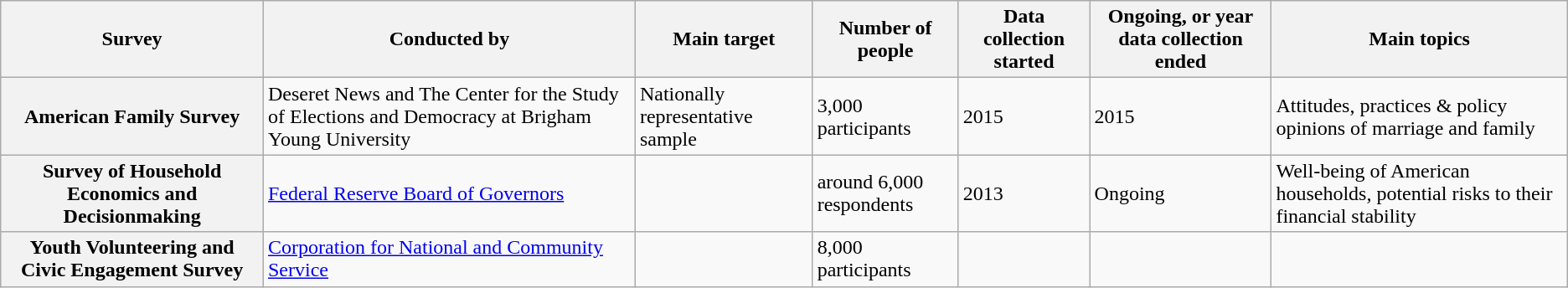<table class="wikitable">
<tr>
<th>Survey</th>
<th>Conducted by</th>
<th>Main target</th>
<th>Number of people</th>
<th>Data collection started</th>
<th>Ongoing, or year data collection ended</th>
<th>Main topics</th>
</tr>
<tr>
<th>American Family Survey</th>
<td>Deseret News and The Center for the Study of Elections and Democracy at Brigham Young University</td>
<td>Nationally representative sample</td>
<td>3,000 participants</td>
<td>2015</td>
<td>2015</td>
<td>Attitudes, practices & policy opinions of marriage and family</td>
</tr>
<tr>
<th>Survey of Household Economics and Decisionmaking</th>
<td><a href='#'>Federal Reserve Board of Governors</a></td>
<td></td>
<td>around 6,000 respondents</td>
<td>2013</td>
<td>Ongoing</td>
<td>Well-being of American households, potential risks to their financial stability </td>
</tr>
<tr>
<th>Youth Volunteering and Civic Engagement Survey</th>
<td><a href='#'>Corporation for National and Community Service</a></td>
<td></td>
<td>8,000 participants</td>
<td></td>
<td></td>
<td></td>
</tr>
</table>
